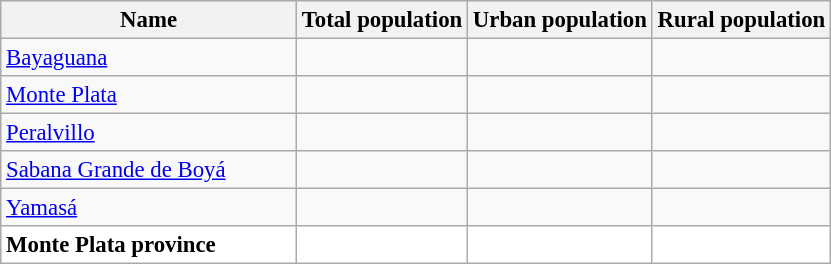<table class="wikitable sortable" style="text-align:right; font-size:95%;">
<tr>
<th width="190px">Name</th>
<th>Total population</th>
<th>Urban population</th>
<th>Rural population</th>
</tr>
<tr>
<td align="left"><a href='#'>Bayaguana</a></td>
<td></td>
<td></td>
<td></td>
</tr>
<tr>
<td align="left"><a href='#'>Monte Plata</a></td>
<td></td>
<td></td>
<td></td>
</tr>
<tr>
<td align="left"><a href='#'>Peralvillo</a></td>
<td></td>
<td></td>
<td></td>
</tr>
<tr>
<td align="left"><a href='#'>Sabana Grande de Boyá</a></td>
<td></td>
<td></td>
<td></td>
</tr>
<tr>
<td align="left"><a href='#'>Yamasá</a></td>
<td></td>
<td></td>
<td></td>
</tr>
<tr style="background:white">
<td align="left"><strong>Monte Plata province</strong></td>
<td></td>
<td></td>
<td></td>
</tr>
</table>
